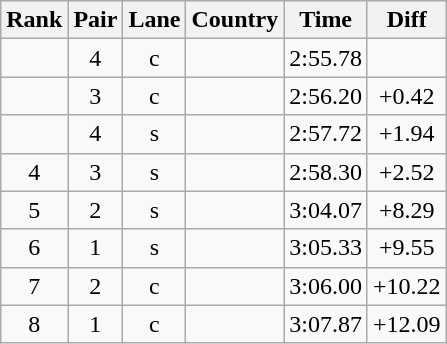<table class="wikitable sortable" style="text-align:center">
<tr>
<th>Rank</th>
<th>Pair</th>
<th>Lane</th>
<th>Country</th>
<th>Time</th>
<th>Diff</th>
</tr>
<tr>
<td></td>
<td>4</td>
<td>c</td>
<td align=left></td>
<td>2:55.78</td>
<td></td>
</tr>
<tr>
<td></td>
<td>3</td>
<td>c</td>
<td align=left></td>
<td>2:56.20</td>
<td>+0.42</td>
</tr>
<tr>
<td></td>
<td>4</td>
<td>s</td>
<td align=left></td>
<td>2:57.72</td>
<td>+1.94</td>
</tr>
<tr>
<td>4</td>
<td>3</td>
<td>s</td>
<td align=left></td>
<td>2:58.30</td>
<td>+2.52</td>
</tr>
<tr>
<td>5</td>
<td>2</td>
<td>s</td>
<td align=left></td>
<td>3:04.07</td>
<td>+8.29</td>
</tr>
<tr>
<td>6</td>
<td>1</td>
<td>s</td>
<td align=left></td>
<td>3:05.33</td>
<td>+9.55</td>
</tr>
<tr>
<td>7</td>
<td>2</td>
<td>c</td>
<td align=left></td>
<td>3:06.00</td>
<td>+10.22</td>
</tr>
<tr>
<td>8</td>
<td>1</td>
<td>c</td>
<td align=left></td>
<td>3:07.87</td>
<td>+12.09</td>
</tr>
</table>
